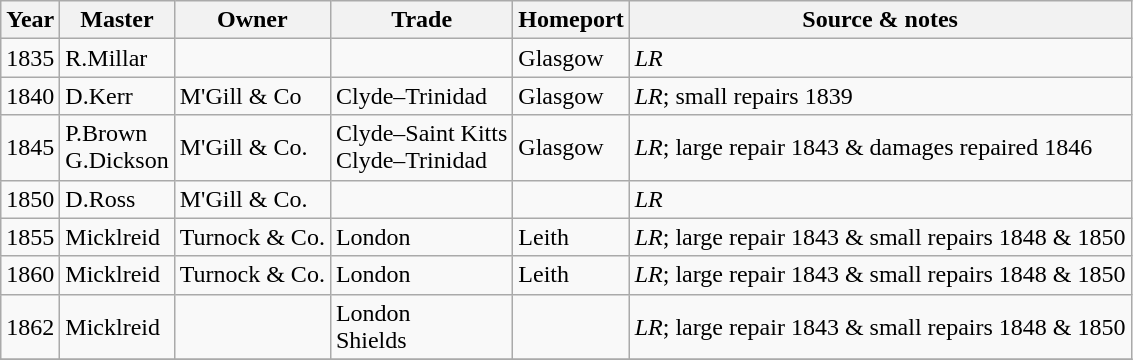<table class=" wikitable">
<tr>
<th>Year</th>
<th>Master</th>
<th>Owner</th>
<th>Trade</th>
<th>Homeport</th>
<th>Source & notes</th>
</tr>
<tr>
<td>1835</td>
<td>R.Millar</td>
<td></td>
<td></td>
<td>Glasgow</td>
<td><em>LR</em></td>
</tr>
<tr>
<td>1840</td>
<td>D.Kerr</td>
<td>M'Gill & Co</td>
<td>Clyde–Trinidad</td>
<td>Glasgow</td>
<td><em>LR</em>; small repairs 1839</td>
</tr>
<tr>
<td>1845</td>
<td>P.Brown<br>G.Dickson</td>
<td>M'Gill & Co.</td>
<td>Clyde–Saint Kitts<br>Clyde–Trinidad</td>
<td>Glasgow</td>
<td><em>LR</em>; large repair 1843 & damages repaired 1846</td>
</tr>
<tr>
<td>1850</td>
<td>D.Ross</td>
<td>M'Gill & Co.</td>
<td></td>
<td></td>
<td><em>LR</em></td>
</tr>
<tr>
<td>1855</td>
<td>Micklreid</td>
<td>Turnock & Co.</td>
<td>London</td>
<td>Leith</td>
<td><em>LR</em>; large repair 1843 & small repairs 1848 & 1850</td>
</tr>
<tr>
<td>1860</td>
<td>Micklreid</td>
<td>Turnock & Co.</td>
<td>London</td>
<td>Leith</td>
<td><em>LR</em>; large repair 1843 & small repairs 1848 & 1850</td>
</tr>
<tr>
<td>1862</td>
<td>Micklreid</td>
<td></td>
<td>London<br>Shields</td>
<td></td>
<td><em>LR</em>; large repair 1843 & small repairs 1848 & 1850</td>
</tr>
<tr>
</tr>
</table>
